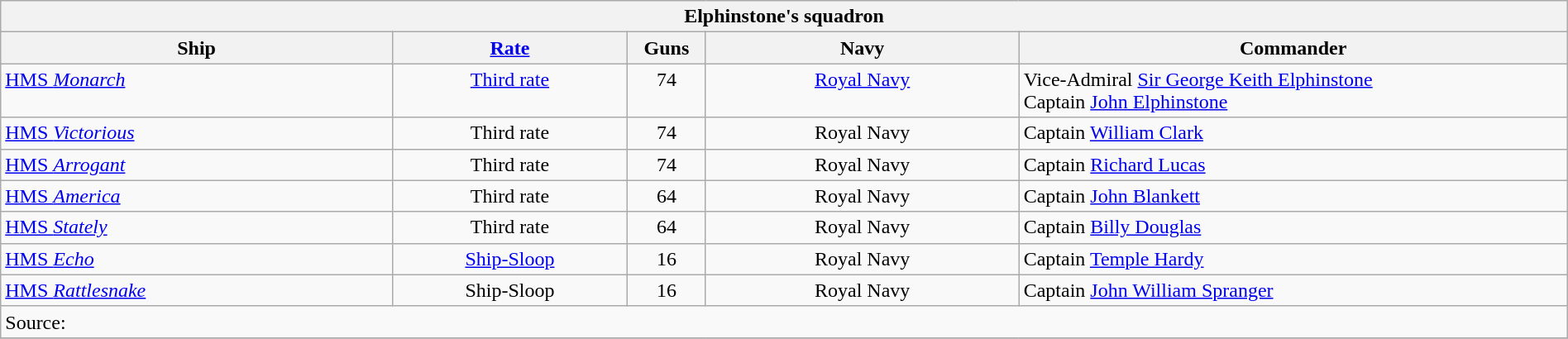<table class="wikitable" width=100%>
<tr valign="top">
<th colspan="11" bgcolor="white">Elphinstone's squadron</th>
</tr>
<tr valign="top"|- valign="top">
<th scope="col" width=25%; align= center>Ship</th>
<th scope="col" width=15%; align= center><a href='#'>Rate</a></th>
<th scope="col" width=5%; align= center>Guns</th>
<th scope="col" width=20%; align= center>Navy</th>
<th scope="col" width=35%; align= center>Commander</th>
</tr>
<tr valign="top">
<td align= left><a href='#'>HMS <em>Monarch</em></a></td>
<td align= center><a href='#'>Third rate</a></td>
<td align= center>74</td>
<td align= center><a href='#'>Royal Navy</a></td>
<td align= left>Vice-Admiral <a href='#'>Sir George Keith Elphinstone</a><br>Captain <a href='#'>John Elphinstone</a></td>
</tr>
<tr valign="top">
<td align= left><a href='#'>HMS <em>Victorious</em></a></td>
<td align= center>Third rate</td>
<td align= center>74</td>
<td align= center>Royal Navy</td>
<td align= left>Captain <a href='#'>William Clark</a></td>
</tr>
<tr valign="top">
<td align= left><a href='#'>HMS <em>Arrogant</em></a></td>
<td align= center>Third rate</td>
<td align= center>74</td>
<td align= center>Royal Navy</td>
<td align= left>Captain <a href='#'>Richard Lucas</a></td>
</tr>
<tr valign="top">
<td align= left><a href='#'>HMS <em>America</em></a></td>
<td align= center>Third rate</td>
<td align= center>64</td>
<td align= center>Royal Navy</td>
<td align= left>Captain <a href='#'>John Blankett</a></td>
</tr>
<tr valign="top">
<td align= left><a href='#'>HMS <em>Stately</em></a></td>
<td align= center>Third rate</td>
<td align= center>64</td>
<td align= center>Royal Navy</td>
<td align= left>Captain <a href='#'>Billy Douglas</a></td>
</tr>
<tr valign="top">
<td align= left><a href='#'>HMS <em>Echo</em></a></td>
<td align= center><a href='#'>Ship-Sloop</a></td>
<td align= center>16</td>
<td align= center>Royal Navy</td>
<td align= left>Captain <a href='#'>Temple Hardy</a></td>
</tr>
<tr valign="top">
<td align= left><a href='#'>HMS <em>Rattlesnake</em></a></td>
<td align= center>Ship-Sloop</td>
<td align= center>16</td>
<td align= center>Royal Navy</td>
<td align= left>Captain <a href='#'>John William Spranger</a></td>
</tr>
<tr valign="top">
<td colspan="12" align="left">Source: </td>
</tr>
<tr>
</tr>
</table>
